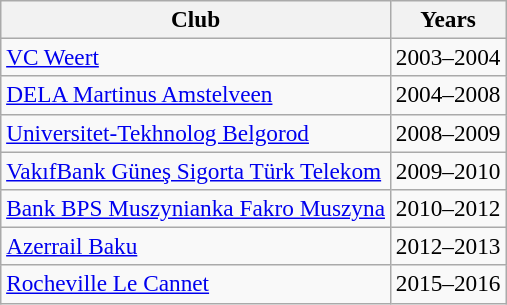<table class="wikitable sortable" style="font-size:97%;">
<tr>
<th>Club</th>
<th>Years</th>
</tr>
<tr>
<td> <a href='#'>VC Weert</a></td>
<td>2003–2004</td>
</tr>
<tr>
<td> <a href='#'>DELA Martinus Amstelveen</a></td>
<td>2004–2008</td>
</tr>
<tr>
<td> <a href='#'>Universitet-Tekhnolog Belgorod</a></td>
<td>2008–2009</td>
</tr>
<tr>
<td> <a href='#'>VakıfBank Güneş Sigorta Türk Telekom</a></td>
<td>2009–2010</td>
</tr>
<tr>
<td> <a href='#'>Bank BPS Muszynianka Fakro Muszyna</a></td>
<td>2010–2012</td>
</tr>
<tr>
<td> <a href='#'>Azerrail Baku</a></td>
<td>2012–2013</td>
</tr>
<tr>
<td> <a href='#'>Rocheville Le Cannet</a></td>
<td>2015–2016</td>
</tr>
</table>
